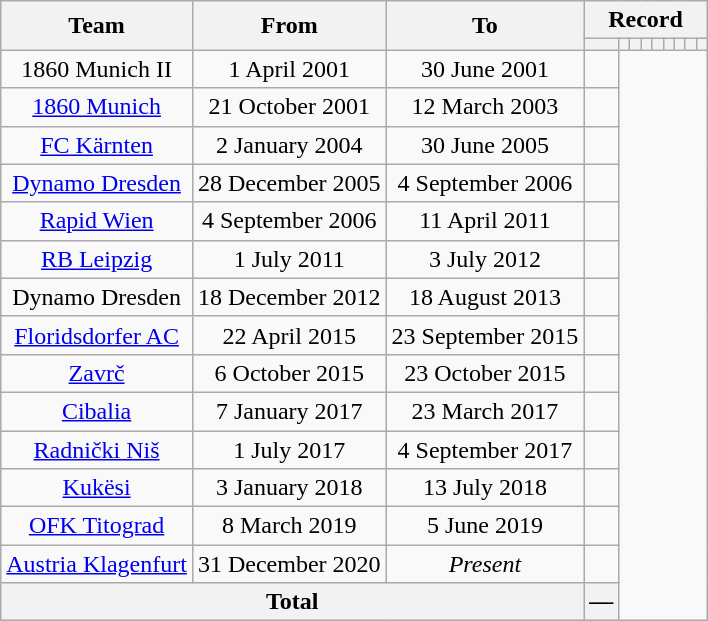<table class="wikitable" style="text-align:center">
<tr>
<th rowspan="2">Team</th>
<th rowspan="2">From</th>
<th rowspan="2">To</th>
<th colspan="9">Record</th>
</tr>
<tr>
<th></th>
<th></th>
<th></th>
<th></th>
<th></th>
<th></th>
<th></th>
<th></th>
<th></th>
</tr>
<tr>
<td>1860 Munich II</td>
<td>1 April 2001</td>
<td>30 June 2001<br></td>
<td></td>
</tr>
<tr>
<td><a href='#'>1860 Munich</a></td>
<td>21 October 2001</td>
<td>12 March 2003<br></td>
<td><br></td>
</tr>
<tr>
<td><a href='#'>FC Kärnten</a></td>
<td>2 January 2004</td>
<td>30 June 2005<br></td>
<td></td>
</tr>
<tr>
<td><a href='#'>Dynamo Dresden</a></td>
<td>28 December 2005</td>
<td>4 September 2006<br></td>
<td><br></td>
</tr>
<tr>
<td><a href='#'>Rapid Wien</a></td>
<td>4 September 2006</td>
<td>11 April 2011<br></td>
<td><br></td>
</tr>
<tr>
<td><a href='#'>RB Leipzig</a></td>
<td>1 July 2011</td>
<td>3 July 2012<br></td>
<td></td>
</tr>
<tr>
<td>Dynamo Dresden</td>
<td>18 December 2012</td>
<td>18 August 2013<br></td>
<td><br></td>
</tr>
<tr>
<td><a href='#'>Floridsdorfer AC</a></td>
<td>22 April 2015</td>
<td>23 September 2015<br></td>
<td></td>
</tr>
<tr>
<td><a href='#'>Zavrč</a></td>
<td>6 October 2015</td>
<td>23 October 2015<br></td>
<td></td>
</tr>
<tr>
<td><a href='#'>Cibalia</a></td>
<td>7 January 2017</td>
<td>23 March 2017<br></td>
<td></td>
</tr>
<tr>
<td><a href='#'>Radnički Niš</a></td>
<td>1 July 2017</td>
<td>4 September 2017<br></td>
<td></td>
</tr>
<tr>
<td><a href='#'>Kukësi</a></td>
<td>3 January 2018</td>
<td>13 July 2018<br></td>
<td></td>
</tr>
<tr>
<td><a href='#'>OFK Titograd</a></td>
<td>8 March 2019</td>
<td>5 June 2019<br></td>
<td></td>
</tr>
<tr>
<td><a href='#'>Austria Klagenfurt</a></td>
<td>31 December 2020</td>
<td><em>Present</em><br></td>
<td></td>
</tr>
<tr>
<th colspan="3">Total<br></th>
<th>—</th>
</tr>
</table>
